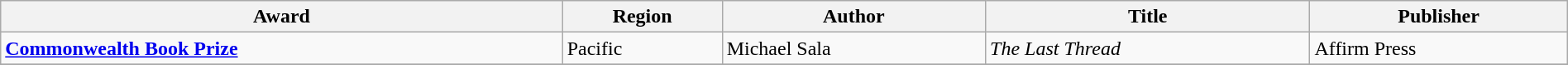<table class="wikitable" width=100%>
<tr>
<th>Award</th>
<th>Region</th>
<th>Author</th>
<th>Title</th>
<th>Publisher</th>
</tr>
<tr>
<td><strong><a href='#'>Commonwealth Book Prize</a></strong></td>
<td>Pacific</td>
<td>Michael Sala</td>
<td><em>The Last Thread</em></td>
<td>Affirm Press</td>
</tr>
<tr>
</tr>
</table>
